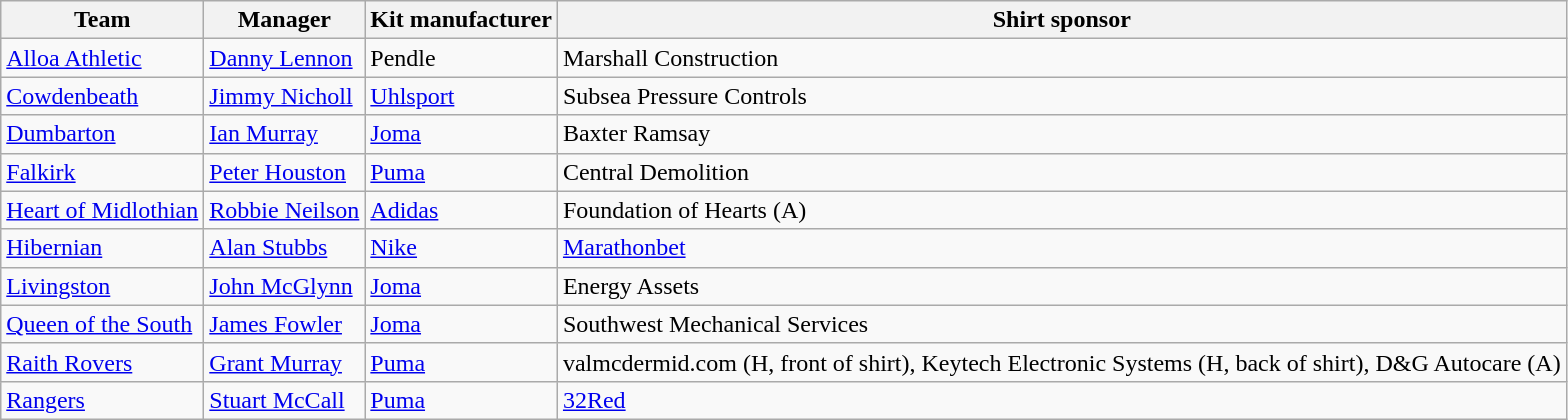<table class="wikitable">
<tr>
<th>Team</th>
<th>Manager</th>
<th>Kit manufacturer</th>
<th>Shirt sponsor</th>
</tr>
<tr>
<td><a href='#'>Alloa Athletic</a></td>
<td> <a href='#'>Danny Lennon</a></td>
<td>Pendle</td>
<td>Marshall Construction</td>
</tr>
<tr>
<td><a href='#'>Cowdenbeath</a></td>
<td> <a href='#'>Jimmy Nicholl</a></td>
<td><a href='#'>Uhlsport</a></td>
<td>Subsea Pressure Controls</td>
</tr>
<tr>
<td><a href='#'>Dumbarton</a></td>
<td> <a href='#'>Ian Murray</a></td>
<td><a href='#'>Joma</a></td>
<td>Baxter Ramsay</td>
</tr>
<tr>
<td><a href='#'>Falkirk</a></td>
<td> <a href='#'>Peter Houston</a></td>
<td><a href='#'>Puma</a></td>
<td>Central Demolition</td>
</tr>
<tr>
<td><a href='#'>Heart of Midlothian</a></td>
<td> <a href='#'>Robbie Neilson</a></td>
<td><a href='#'>Adidas</a></td>
<td>Foundation of Hearts (A)</td>
</tr>
<tr>
<td><a href='#'>Hibernian</a></td>
<td> <a href='#'>Alan Stubbs</a></td>
<td><a href='#'>Nike</a></td>
<td><a href='#'>Marathonbet</a></td>
</tr>
<tr>
<td><a href='#'>Livingston</a></td>
<td> <a href='#'>John McGlynn</a></td>
<td><a href='#'>Joma</a></td>
<td>Energy Assets</td>
</tr>
<tr>
<td><a href='#'>Queen of the South</a></td>
<td> <a href='#'>James Fowler</a></td>
<td><a href='#'>Joma</a></td>
<td>Southwest Mechanical Services</td>
</tr>
<tr>
<td><a href='#'>Raith Rovers</a></td>
<td> <a href='#'>Grant Murray</a></td>
<td><a href='#'>Puma</a></td>
<td>valmcdermid.com (H, front of shirt), Keytech Electronic Systems (H, back of shirt), D&G Autocare (A)</td>
</tr>
<tr>
<td><a href='#'>Rangers</a></td>
<td> <a href='#'>Stuart McCall</a></td>
<td><a href='#'>Puma</a></td>
<td><a href='#'>32Red</a></td>
</tr>
</table>
